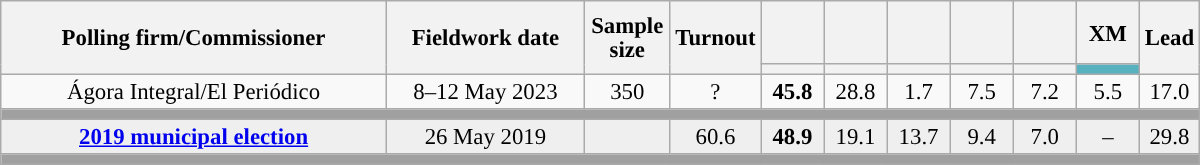<table class="wikitable collapsible collapsed" style="text-align:center; font-size:95%; line-height:16px;">
<tr style="height:42px;">
<th style="width:250px;" rowspan="2">Polling firm/Commissioner</th>
<th style="width:125px;" rowspan="2">Fieldwork date</th>
<th style="width:50px;" rowspan="2">Sample size</th>
<th style="width:45px;" rowspan="2">Turnout</th>
<th style="width:35px;"></th>
<th style="width:35px;"></th>
<th style="width:35px;"></th>
<th style="width:35px;"></th>
<th style="width:35px;"></th>
<th style="width:35px;">XM</th>
<th style="width:30px;" rowspan="2">Lead</th>
</tr>
<tr>
<th style="color:inherit;background:"></th>
<th style="color:inherit;background:"></th>
<th style="color:inherit;background:"></th>
<th style="color:inherit;background:"></th>
<th style="color:inherit;background:"></th>
<th style="color:inherit;background:#58B1BF;"></th>
</tr>
<tr>
<td>Ágora Integral/El Periódico</td>
<td>8–12 May 2023</td>
<td>350</td>
<td>?</td>
<td><strong>45.8</strong><br></td>
<td>28.8<br></td>
<td>1.7<br></td>
<td>7.5<br></td>
<td>7.2<br></td>
<td>5.5<br></td>
<td style="background:">17.0</td>
</tr>
<tr>
<td colspan="12" style="background:#A0A0A0"></td>
</tr>
<tr style="background:#EFEFEF;">
<td><strong><a href='#'>2019 municipal election</a></strong></td>
<td>26 May 2019</td>
<td></td>
<td>60.6</td>
<td><strong>48.9</strong><br></td>
<td>19.1<br></td>
<td>13.7<br></td>
<td>9.4<br></td>
<td>7.0<br></td>
<td>–</td>
<td style="background:">29.8</td>
</tr>
<tr>
<td colspan="12" style="background:#A0A0A0"></td>
</tr>
</table>
